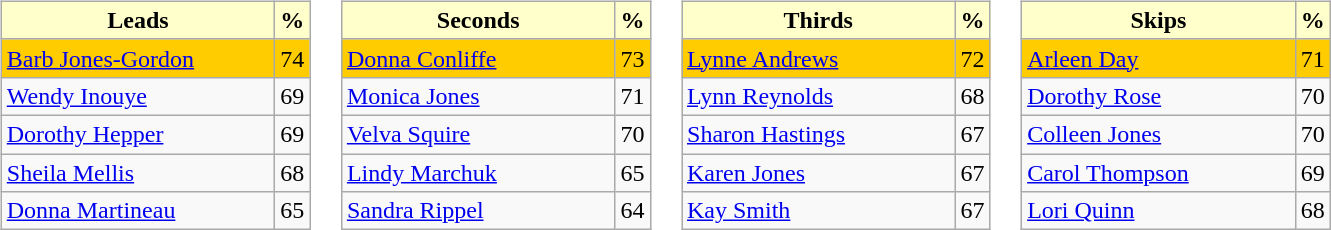<table>
<tr>
<td valign=top><br><table class="wikitable">
<tr>
<th style="background:#ffc; width:175px;">Leads</th>
<th style="background:#ffc;">%</th>
</tr>
<tr bgcolor=#FFCC00>
<td> <a href='#'>Barb Jones-Gordon</a></td>
<td>74</td>
</tr>
<tr>
<td> <a href='#'>Wendy Inouye</a></td>
<td>69</td>
</tr>
<tr>
<td> <a href='#'>Dorothy Hepper</a></td>
<td>69</td>
</tr>
<tr>
<td> <a href='#'>Sheila Mellis</a></td>
<td>68</td>
</tr>
<tr>
<td> <a href='#'>Donna Martineau</a></td>
<td>65</td>
</tr>
</table>
</td>
<td valign=top><br><table class="wikitable">
<tr>
<th style="background:#ffc; width:175px;">Seconds</th>
<th style="background:#ffc;">%</th>
</tr>
<tr bgcolor=#FFCC00>
<td> <a href='#'>Donna Conliffe</a></td>
<td>73</td>
</tr>
<tr>
<td> <a href='#'>Monica Jones</a></td>
<td>71</td>
</tr>
<tr>
<td> <a href='#'>Velva Squire</a></td>
<td>70</td>
</tr>
<tr>
<td> <a href='#'>Lindy Marchuk</a></td>
<td>65</td>
</tr>
<tr>
<td> <a href='#'>Sandra Rippel</a></td>
<td>64</td>
</tr>
</table>
</td>
<td valign=top><br><table class="wikitable">
<tr>
<th style="background:#ffc; width:175px;">Thirds</th>
<th style="background:#ffc;">%</th>
</tr>
<tr bgcolor=#FFCC00>
<td> <a href='#'>Lynne Andrews</a></td>
<td>72</td>
</tr>
<tr>
<td> <a href='#'>Lynn Reynolds</a></td>
<td>68</td>
</tr>
<tr>
<td> <a href='#'>Sharon Hastings</a></td>
<td>67</td>
</tr>
<tr>
<td> <a href='#'>Karen Jones</a></td>
<td>67</td>
</tr>
<tr>
<td> <a href='#'>Kay Smith</a></td>
<td>67</td>
</tr>
</table>
</td>
<td valign=top><br><table class="wikitable">
<tr>
<th style="background:#ffc; width:175px;">Skips</th>
<th style="background:#ffc;">%</th>
</tr>
<tr bgcolor=#FFCC00>
<td> <a href='#'>Arleen Day</a></td>
<td>71</td>
</tr>
<tr>
<td> <a href='#'>Dorothy Rose</a></td>
<td>70</td>
</tr>
<tr>
<td> <a href='#'>Colleen Jones</a></td>
<td>70</td>
</tr>
<tr>
<td> <a href='#'>Carol Thompson</a></td>
<td>69</td>
</tr>
<tr>
<td> <a href='#'>Lori Quinn</a></td>
<td>68</td>
</tr>
</table>
</td>
</tr>
</table>
